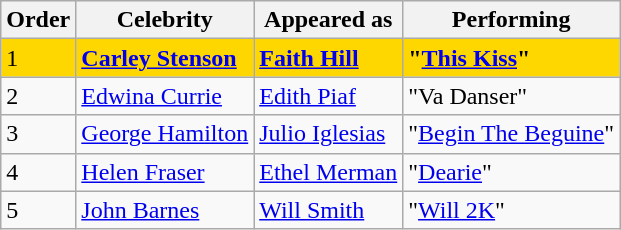<table class="wikitable">
<tr>
<th>Order</th>
<th>Celebrity</th>
<th>Appeared as</th>
<th>Performing</th>
</tr>
<tr style="background:gold;">
<td>1</td>
<td><strong><a href='#'>Carley Stenson</a></strong></td>
<td><strong><a href='#'>Faith Hill</a></strong></td>
<td><strong>"<a href='#'>This Kiss</a>"</strong></td>
</tr>
<tr>
<td>2</td>
<td><a href='#'>Edwina Currie</a></td>
<td><a href='#'>Edith Piaf</a></td>
<td>"Va Danser"</td>
</tr>
<tr>
<td>3</td>
<td><a href='#'>George Hamilton</a></td>
<td><a href='#'>Julio Iglesias</a></td>
<td>"<a href='#'>Begin The Beguine</a>"</td>
</tr>
<tr>
<td>4</td>
<td><a href='#'>Helen Fraser</a></td>
<td><a href='#'>Ethel Merman</a></td>
<td>"<a href='#'>Dearie</a>"</td>
</tr>
<tr>
<td>5</td>
<td><a href='#'>John Barnes</a></td>
<td><a href='#'>Will Smith</a></td>
<td>"<a href='#'>Will 2K</a>"</td>
</tr>
</table>
